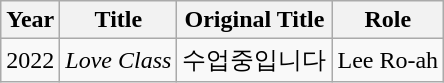<table class="wikitable">
<tr>
<th>Year</th>
<th>Title</th>
<th>Original Title</th>
<th>Role</th>
</tr>
<tr>
<td>2022</td>
<td><em>Love Class</em></td>
<td>수업중입니다</td>
<td>Lee Ro-ah</td>
</tr>
</table>
